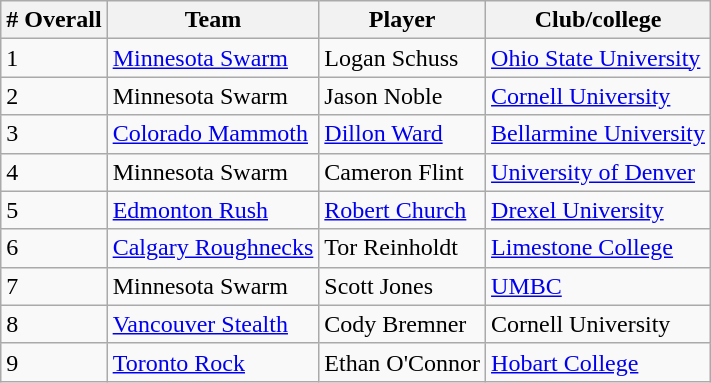<table class="wikitable">
<tr>
<th># Overall</th>
<th>Team</th>
<th>Player</th>
<th>Club/college</th>
</tr>
<tr>
<td>1</td>
<td><a href='#'>Minnesota Swarm</a></td>
<td>Logan Schuss</td>
<td><a href='#'>Ohio State University</a></td>
</tr>
<tr>
<td>2</td>
<td>Minnesota Swarm</td>
<td>Jason Noble</td>
<td><a href='#'>Cornell University</a></td>
</tr>
<tr>
<td>3</td>
<td><a href='#'>Colorado Mammoth</a></td>
<td><a href='#'>Dillon Ward</a></td>
<td><a href='#'>Bellarmine University</a></td>
</tr>
<tr>
<td>4</td>
<td>Minnesota Swarm</td>
<td>Cameron Flint</td>
<td><a href='#'>University of Denver</a></td>
</tr>
<tr>
<td>5</td>
<td><a href='#'>Edmonton Rush</a></td>
<td><a href='#'>Robert Church</a></td>
<td><a href='#'>Drexel University</a></td>
</tr>
<tr>
<td>6</td>
<td><a href='#'>Calgary Roughnecks</a></td>
<td>Tor Reinholdt</td>
<td><a href='#'>Limestone College</a></td>
</tr>
<tr>
<td>7</td>
<td>Minnesota Swarm</td>
<td>Scott Jones</td>
<td><a href='#'>UMBC</a></td>
</tr>
<tr>
<td>8</td>
<td><a href='#'>Vancouver Stealth</a></td>
<td>Cody Bremner</td>
<td>Cornell University</td>
</tr>
<tr>
<td>9</td>
<td><a href='#'>Toronto Rock</a></td>
<td>Ethan O'Connor</td>
<td><a href='#'>Hobart College</a></td>
</tr>
</table>
